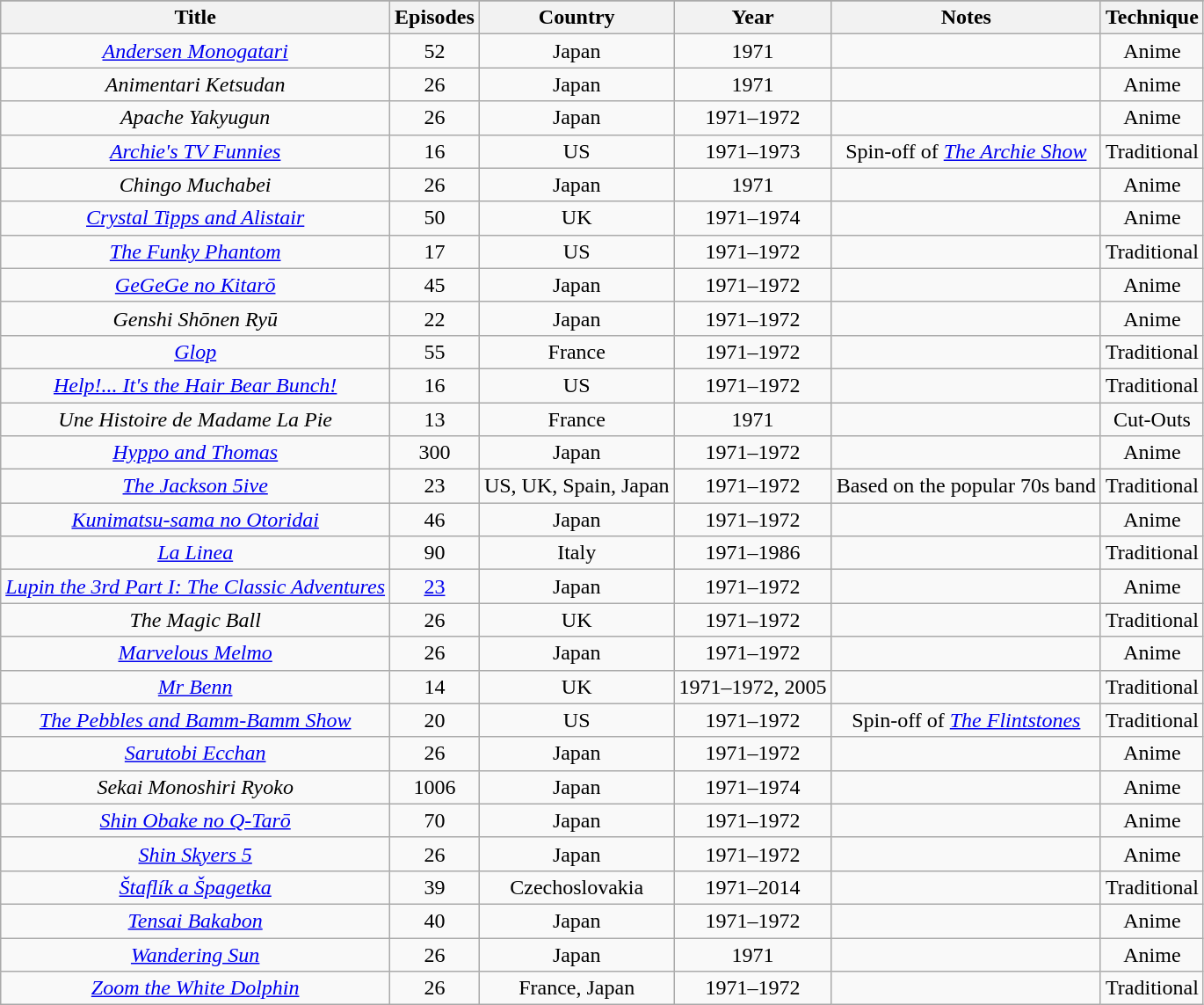<table class="wikitable sortable" style="text-align:center;">
<tr>
</tr>
<tr>
<th scope="col">Title</th>
<th scope="col">Episodes</th>
<th scope="col">Country</th>
<th scope="col">Year</th>
<th scope="col">Notes</th>
<th scope="col">Technique</th>
</tr>
<tr>
<td><em><a href='#'>Andersen Monogatari</a></em></td>
<td>52</td>
<td>Japan</td>
<td>1971</td>
<td></td>
<td>Anime</td>
</tr>
<tr>
<td><em>Animentari Ketsudan</em></td>
<td>26</td>
<td>Japan</td>
<td>1971</td>
<td></td>
<td>Anime</td>
</tr>
<tr>
<td><em>Apache Yakyugun</em></td>
<td>26</td>
<td>Japan</td>
<td>1971–1972</td>
<td></td>
<td>Anime</td>
</tr>
<tr>
<td><em><a href='#'>Archie's TV Funnies</a></em></td>
<td>16</td>
<td>US</td>
<td>1971–1973</td>
<td>Spin-off of <em><a href='#'>The Archie Show</a></em></td>
<td>Traditional</td>
</tr>
<tr>
<td><em>Chingo Muchabei</em></td>
<td>26</td>
<td>Japan</td>
<td>1971</td>
<td></td>
<td>Anime</td>
</tr>
<tr>
<td><em><a href='#'>Crystal Tipps and Alistair</a></em></td>
<td>50</td>
<td>UK</td>
<td>1971–1974</td>
<td></td>
<td>Anime</td>
</tr>
<tr>
<td data-sort-value="Funky Phantom"><em><a href='#'>The Funky Phantom</a></em></td>
<td>17</td>
<td>US</td>
<td>1971–1972</td>
<td></td>
<td>Traditional</td>
</tr>
<tr>
<td><em><a href='#'>GeGeGe no Kitarō</a></em></td>
<td>45</td>
<td>Japan</td>
<td>1971–1972</td>
<td></td>
<td>Anime</td>
</tr>
<tr>
<td><em>Genshi Shōnen Ryū</em></td>
<td>22</td>
<td>Japan</td>
<td>1971–1972</td>
<td></td>
<td>Anime</td>
</tr>
<tr>
<td><em><a href='#'>Glop</a></em></td>
<td>55</td>
<td>France</td>
<td>1971–1972</td>
<td></td>
<td>Traditional</td>
</tr>
<tr>
<td><em><a href='#'>Help!... It's the Hair Bear Bunch!</a></em></td>
<td>16</td>
<td>US</td>
<td>1971–1972</td>
<td></td>
<td>Traditional</td>
</tr>
<tr>
<td data-sort-value="Histoire de Madame La Pie"><em>Une Histoire de Madame La Pie</em></td>
<td>13</td>
<td>France</td>
<td>1971</td>
<td></td>
<td>Cut-Outs</td>
</tr>
<tr>
<td><em><a href='#'>Hyppo and Thomas</a></em></td>
<td>300</td>
<td>Japan</td>
<td>1971–1972</td>
<td></td>
<td>Anime</td>
</tr>
<tr>
<td data-sort-value="Jackson 5ive"><em><a href='#'>The Jackson 5ive</a></em></td>
<td>23</td>
<td>US, UK, Spain, Japan</td>
<td>1971–1972</td>
<td>Based on the popular 70s band</td>
<td>Traditional</td>
</tr>
<tr>
<td><em><a href='#'>Kunimatsu-sama no Otoridai</a></em></td>
<td>46</td>
<td>Japan</td>
<td>1971–1972</td>
<td></td>
<td>Anime</td>
</tr>
<tr>
<td data-sort-value="Linea"><em><a href='#'>La Linea</a></em></td>
<td>90</td>
<td>Italy</td>
<td>1971–1986</td>
<td></td>
<td>Traditional</td>
</tr>
<tr>
<td><em><a href='#'>Lupin the 3rd Part I: The Classic Adventures</a></em></td>
<td><a href='#'>23</a></td>
<td>Japan</td>
<td>1971–1972</td>
<td></td>
<td>Anime</td>
</tr>
<tr>
<td data-sort-value="Magic Ball"><em>The Magic Ball</em></td>
<td>26</td>
<td>UK</td>
<td>1971–1972</td>
<td></td>
<td>Traditional</td>
</tr>
<tr>
<td><em><a href='#'>Marvelous Melmo</a></em></td>
<td>26</td>
<td>Japan</td>
<td>1971–1972</td>
<td></td>
<td>Anime</td>
</tr>
<tr>
<td><em><a href='#'>Mr Benn</a></em></td>
<td>14</td>
<td>UK</td>
<td>1971–1972, 2005</td>
<td></td>
<td>Traditional</td>
</tr>
<tr>
<td data-sort-value="Pebbles and Bamm-Bamm Show"><em><a href='#'>The Pebbles and Bamm-Bamm Show</a></em></td>
<td>20</td>
<td>US</td>
<td>1971–1972</td>
<td>Spin-off of <em><a href='#'>The Flintstones</a></em></td>
<td>Traditional</td>
</tr>
<tr>
<td><em><a href='#'>Sarutobi Ecchan</a></em></td>
<td>26</td>
<td>Japan</td>
<td>1971–1972</td>
<td></td>
<td>Anime</td>
</tr>
<tr>
<td><em>Sekai Monoshiri Ryoko</em></td>
<td>1006</td>
<td>Japan</td>
<td>1971–1974</td>
<td></td>
<td>Anime</td>
</tr>
<tr>
<td><em><a href='#'>Shin Obake no Q-Tarō</a></em></td>
<td>70</td>
<td>Japan</td>
<td>1971–1972</td>
<td></td>
<td>Anime</td>
</tr>
<tr>
<td><em><a href='#'>Shin Skyers 5</a></em></td>
<td>26</td>
<td>Japan</td>
<td>1971–1972</td>
<td></td>
<td>Anime</td>
</tr>
<tr>
<td><em><a href='#'>Štaflík a Špagetka</a></em></td>
<td>39</td>
<td>Czechoslovakia</td>
<td>1971–2014</td>
<td></td>
<td>Traditional</td>
</tr>
<tr>
<td><em><a href='#'>Tensai Bakabon</a></em></td>
<td>40</td>
<td>Japan</td>
<td>1971–1972</td>
<td></td>
<td>Anime</td>
</tr>
<tr>
<td><em><a href='#'>Wandering Sun</a></em></td>
<td>26</td>
<td>Japan</td>
<td>1971</td>
<td></td>
<td>Anime</td>
</tr>
<tr>
<td><em><a href='#'>Zoom the White Dolphin</a></em></td>
<td>26</td>
<td>France, Japan</td>
<td>1971–1972</td>
<td></td>
<td>Traditional</td>
</tr>
</table>
